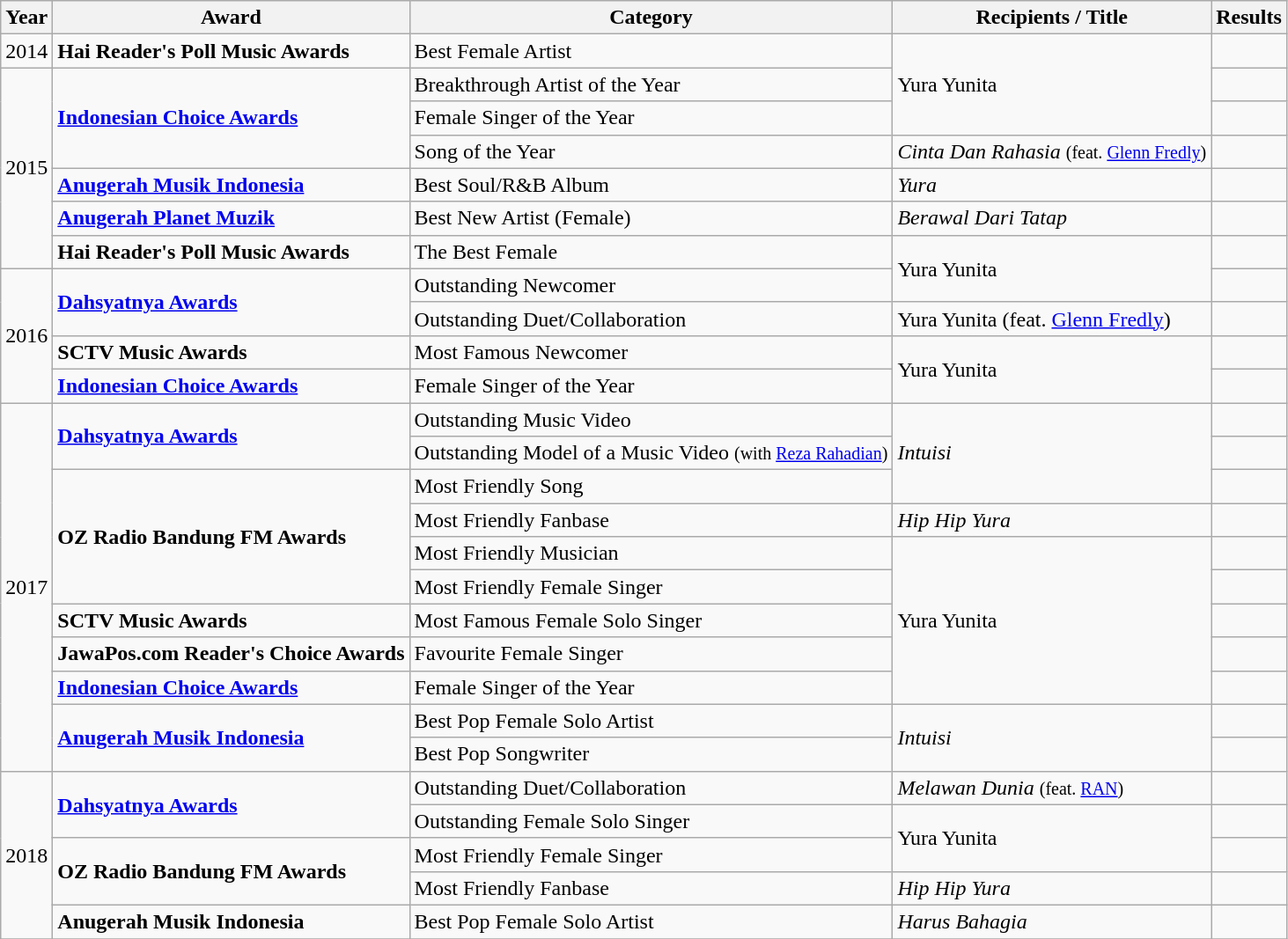<table class="wikitable">
<tr>
<th>Year</th>
<th>Award</th>
<th>Category</th>
<th>Recipients / Title</th>
<th>Results</th>
</tr>
<tr>
<td>2014</td>
<td><strong>Hai Reader's Poll Music Awards</strong></td>
<td>Best Female Artist</td>
<td rowspan= "3">Yura Yunita</td>
<td></td>
</tr>
<tr>
<td rowspan= "6">2015</td>
<td rowspan= "3"><strong><a href='#'>Indonesian Choice Awards</a></strong></td>
<td>Breakthrough Artist of the Year</td>
<td></td>
</tr>
<tr>
<td>Female Singer of the Year</td>
<td></td>
</tr>
<tr>
<td>Song of the Year</td>
<td><em>Cinta Dan Rahasia</em> <small>(feat. <a href='#'>Glenn Fredly</a>)</small></td>
<td></td>
</tr>
<tr>
<td><strong><a href='#'>Anugerah Musik Indonesia</a></strong></td>
<td>Best Soul/R&B Album</td>
<td><em>Yura</em></td>
<td></td>
</tr>
<tr>
<td><strong><a href='#'>Anugerah Planet Muzik</a></strong></td>
<td>Best New Artist (Female)</td>
<td><em>Berawal Dari Tatap</em></td>
<td></td>
</tr>
<tr>
<td><strong>Hai Reader's Poll Music Awards</strong></td>
<td>The Best Female</td>
<td rowspan= "2">Yura Yunita</td>
<td></td>
</tr>
<tr>
<td rowspan= "4">2016</td>
<td rowspan= "2"><strong><a href='#'>Dahsyatnya Awards</a></strong></td>
<td>Outstanding Newcomer</td>
<td></td>
</tr>
<tr>
<td>Outstanding Duet/Collaboration</td>
<td>Yura Yunita (feat. <a href='#'>Glenn Fredly</a>)</td>
<td></td>
</tr>
<tr>
<td><strong>SCTV Music Awards</strong></td>
<td>Most Famous Newcomer</td>
<td rowspan= "2">Yura Yunita</td>
<td></td>
</tr>
<tr>
<td><strong><a href='#'>Indonesian Choice Awards</a></strong></td>
<td>Female Singer of the Year</td>
<td></td>
</tr>
<tr>
<td rowspan= "11">2017</td>
<td rowspan= "2"><strong><a href='#'>Dahsyatnya Awards</a></strong></td>
<td>Outstanding Music Video</td>
<td rowspan= "3"><em>Intuisi</em></td>
<td></td>
</tr>
<tr>
<td>Outstanding Model of a Music Video <small>(with <a href='#'>Reza Rahadian</a>)</small></td>
<td></td>
</tr>
<tr>
<td rowspan= "4"><strong>OZ Radio Bandung FM Awards</strong></td>
<td>Most Friendly Song</td>
<td></td>
</tr>
<tr>
<td>Most Friendly Fanbase</td>
<td><em>Hip Hip Yura</em></td>
<td></td>
</tr>
<tr>
<td>Most Friendly Musician</td>
<td rowspan= "5">Yura Yunita</td>
<td></td>
</tr>
<tr>
<td>Most Friendly Female Singer</td>
<td></td>
</tr>
<tr>
<td><strong>SCTV Music Awards</strong></td>
<td>Most Famous Female Solo Singer</td>
<td></td>
</tr>
<tr>
<td><strong>JawaPos.com Reader's Choice Awards</strong></td>
<td>Favourite Female Singer</td>
<td></td>
</tr>
<tr>
<td><strong><a href='#'>Indonesian Choice Awards</a></strong></td>
<td>Female Singer of the Year</td>
<td></td>
</tr>
<tr>
<td rowspan= "2"><strong><a href='#'>Anugerah Musik Indonesia</a></strong></td>
<td>Best Pop Female Solo Artist</td>
<td rowspan= "2"><em>Intuisi</em></td>
<td></td>
</tr>
<tr>
<td>Best Pop Songwriter</td>
<td></td>
</tr>
<tr>
<td rowspan="5">2018</td>
<td rowspan= "2"><strong><a href='#'>Dahsyatnya Awards</a></strong></td>
<td>Outstanding Duet/Collaboration</td>
<td><em>Melawan Dunia</em> <small>(feat. <a href='#'>RAN</a>)</small></td>
<td></td>
</tr>
<tr>
<td>Outstanding Female Solo Singer</td>
<td rowspan= "2">Yura Yunita</td>
<td></td>
</tr>
<tr>
<td rowspan= "2"><strong>OZ Radio Bandung FM Awards</strong></td>
<td>Most Friendly Female Singer</td>
<td></td>
</tr>
<tr>
<td>Most Friendly Fanbase</td>
<td><em>Hip Hip Yura</em></td>
<td></td>
</tr>
<tr>
<td><strong>Anugerah Musik Indonesia</strong></td>
<td>Best Pop Female Solo Artist</td>
<td><em>Harus Bahagia</em></td>
<td></td>
</tr>
<tr>
</tr>
</table>
